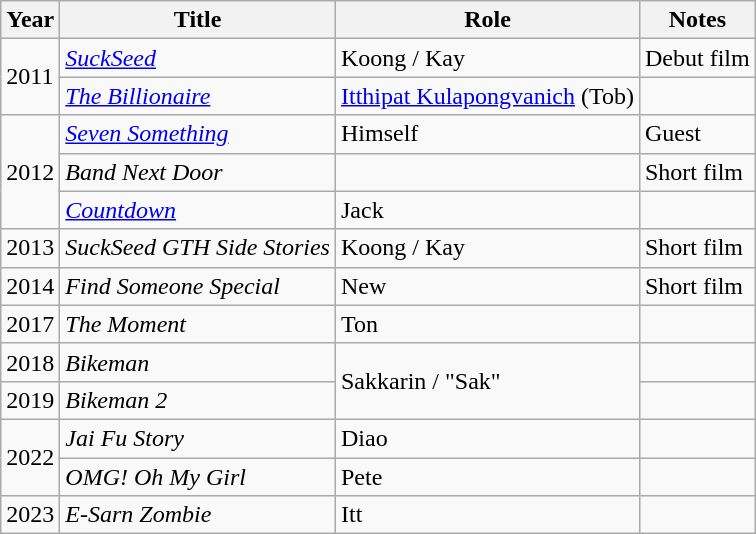<table class="wikitable sortable">
<tr>
<th>Year</th>
<th>Title</th>
<th>Role</th>
<th>Notes</th>
</tr>
<tr>
<td rowspan="2">2011</td>
<td><em><a href='#'>SuckSeed</a></em></td>
<td>Koong / Kay</td>
<td>Debut film</td>
</tr>
<tr>
<td><em><a href='#'>The Billionaire</a></em></td>
<td><a href='#'>Itthipat Kulapongvanich</a> (Tob)</td>
<td></td>
</tr>
<tr>
<td rowspan="3">2012</td>
<td><em><a href='#'>Seven Something</a></em></td>
<td>Himself</td>
<td>Guest</td>
</tr>
<tr>
<td><em>Band Next Door</em></td>
<td></td>
<td>Short film</td>
</tr>
<tr>
<td><em><a href='#'>Countdown</a></em></td>
<td>Jack</td>
<td></td>
</tr>
<tr>
<td>2013</td>
<td><em>SuckSeed GTH Side Stories</em></td>
<td>Koong / Kay</td>
<td>Short film</td>
</tr>
<tr>
<td>2014</td>
<td><em>Find Someone Special</em></td>
<td>New</td>
<td>Short film</td>
</tr>
<tr>
<td>2017</td>
<td><em>The Moment</em></td>
<td>Ton</td>
<td></td>
</tr>
<tr>
<td>2018</td>
<td><em>Bikeman</em></td>
<td rowspan="2">Sakkarin / "Sak"</td>
<td></td>
</tr>
<tr>
<td>2019</td>
<td><em>Bikeman 2</em></td>
<td></td>
</tr>
<tr>
<td rowspan="2">2022</td>
<td><em>Jai Fu Story</em></td>
<td>Diao</td>
<td></td>
</tr>
<tr>
<td><em>OMG! Oh My Girl</em></td>
<td>Pete</td>
<td></td>
</tr>
<tr>
<td>2023</td>
<td><em>E-Sarn Zombie</em></td>
<td>Itt</td>
<td></td>
</tr>
</table>
